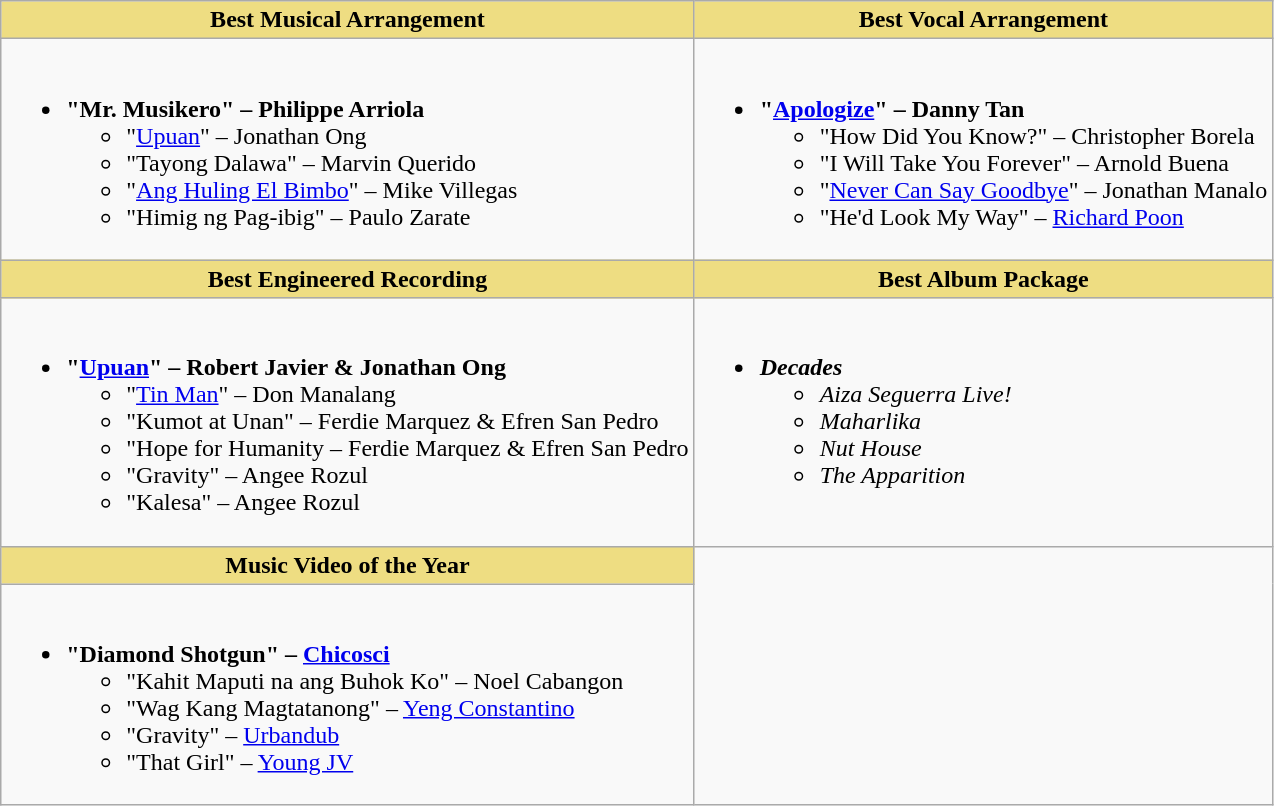<table class="wikitable">
<tr>
<th style="background:#EEDD82;" ! width:50%">Best Musical Arrangement</th>
<th style="background:#EEDD82;" ! width:50%">Best Vocal Arrangement</th>
</tr>
<tr>
<td valign="top"><br><ul><li><strong>"Mr. Musikero" – Philippe Arriola</strong><ul><li>"<a href='#'>Upuan</a>" – Jonathan Ong</li><li>"Tayong Dalawa" – Marvin Querido</li><li>"<a href='#'>Ang Huling El Bimbo</a>" – Mike Villegas</li><li>"Himig ng Pag-ibig" – Paulo Zarate</li></ul></li></ul></td>
<td valign="top"><br><ul><li><strong>"<a href='#'>Apologize</a>" – Danny Tan</strong><ul><li>"How Did You Know?" – Christopher Borela</li><li>"I Will Take You Forever" – Arnold Buena</li><li>"<a href='#'>Never Can Say Goodbye</a>" – Jonathan Manalo</li><li>"He'd Look My Way" – <a href='#'>Richard Poon</a></li></ul></li></ul></td>
</tr>
<tr>
<th style="background:#EEDD82;" ! width:50%">Best Engineered Recording</th>
<th style="background:#EEDD82;" ! width:50%">Best Album Package</th>
</tr>
<tr>
<td valign="top"><br><ul><li><strong>"<a href='#'>Upuan</a>" – Robert Javier & Jonathan Ong</strong><ul><li>"<a href='#'>Tin Man</a>" – Don Manalang</li><li>"Kumot at Unan" – Ferdie Marquez & Efren San Pedro</li><li>"Hope for Humanity – Ferdie Marquez & Efren San Pedro</li><li>"Gravity" – Angee Rozul</li><li>"Kalesa" – Angee Rozul</li></ul></li></ul></td>
<td valign="top"><br><ul><li><strong><em>Decades</em></strong><ul><li><em>Aiza Seguerra Live!</em></li></ul><ul><li><em>Maharlika</em></li></ul><ul><li><em>Nut House</em></li></ul><ul><li><em>The Apparition</em></li></ul></li></ul></td>
</tr>
<tr>
<th style="background:#EEDD82;" ! width:50%">Music Video of the Year</th>
</tr>
<tr>
<td valign="top"><br><ul><li><strong>"Diamond Shotgun" – <a href='#'>Chicosci</a></strong><ul><li>"Kahit Maputi na ang Buhok Ko" – Noel Cabangon</li></ul><ul><li>"Wag Kang Magtatanong" – <a href='#'>Yeng Constantino</a></li></ul><ul><li>"Gravity" – <a href='#'>Urbandub</a></li></ul><ul><li>"That Girl" – <a href='#'>Young JV</a></li></ul></li></ul></td>
</tr>
</table>
